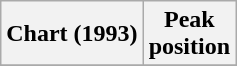<table class="wikitable sortable plainrowheaders" style="text-align:center">
<tr>
<th scope="col">Chart (1993)</th>
<th scope="col">Peak<br>position</th>
</tr>
<tr>
</tr>
</table>
